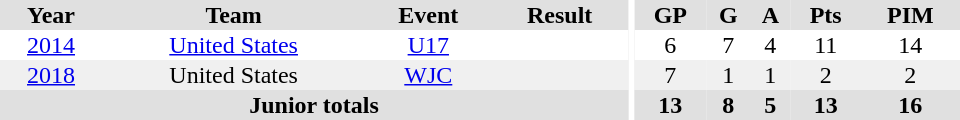<table border="0" cellpadding="1" cellspacing="0" ID="Table3" style="text-align:center; width:40em">
<tr ALIGN="center" bgcolor="#e0e0e0">
<th>Year</th>
<th>Team</th>
<th>Event</th>
<th>Result</th>
<th rowspan="99" bgcolor="#ffffff"></th>
<th>GP</th>
<th>G</th>
<th>A</th>
<th>Pts</th>
<th>PIM</th>
</tr>
<tr>
<td><a href='#'>2014</a></td>
<td><a href='#'>United States</a></td>
<td><a href='#'>U17</a></td>
<td></td>
<td>6</td>
<td>7</td>
<td>4</td>
<td>11</td>
<td>14</td>
</tr>
<tr bgcolor="#f0f0f0">
<td><a href='#'>2018</a></td>
<td>United States</td>
<td><a href='#'>WJC</a></td>
<td></td>
<td>7</td>
<td>1</td>
<td>1</td>
<td>2</td>
<td>2</td>
</tr>
<tr bgcolor="#e0e0e0">
<th colspan="4">Junior totals</th>
<th>13</th>
<th>8</th>
<th>5</th>
<th>13</th>
<th>16</th>
</tr>
</table>
